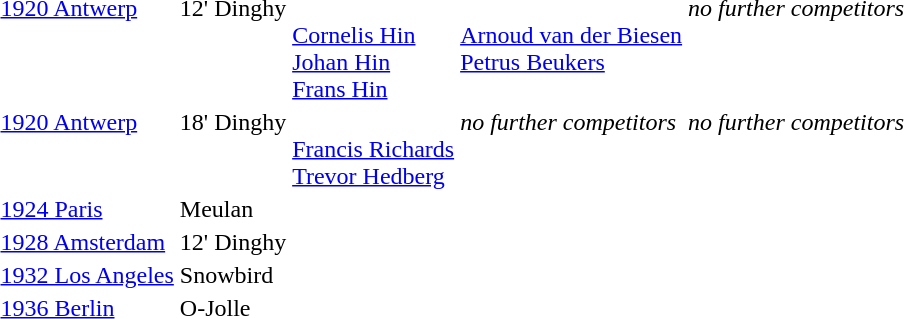<table>
<tr valign="top">
<td><a href='#'>1920 Antwerp</a><br></td>
<td>12' Dinghy</td>
<td valign=top><br><a href='#'>Cornelis Hin</a><br><a href='#'>Johan Hin</a><br><a href='#'>Frans Hin</a></td>
<td valign=top><br><a href='#'>Arnoud van der Biesen</a><br><a href='#'>Petrus Beukers</a></td>
<td><em>no further competitors</em></td>
</tr>
<tr valign="top">
<td><a href='#'>1920 Antwerp</a><br></td>
<td>18' Dinghy</td>
<td><br><a href='#'>Francis Richards</a><br><a href='#'>Trevor Hedberg</a></td>
<td><em>no further competitors</em></td>
<td><em>no further competitors</em></td>
</tr>
<tr>
<td><a href='#'>1924 Paris</a><br></td>
<td>Meulan</td>
<td></td>
<td></td>
<td></td>
</tr>
<tr>
<td><a href='#'>1928 Amsterdam</a><br></td>
<td>12' Dinghy</td>
<td></td>
<td></td>
<td></td>
</tr>
<tr>
<td nowrap=true><a href='#'>1932 Los Angeles</a><br></td>
<td>Snowbird</td>
<td></td>
<td></td>
<td></td>
</tr>
<tr>
<td><a href='#'>1936 Berlin</a><br></td>
<td>O-Jolle</td>
<td></td>
<td></td>
<td></td>
</tr>
</table>
